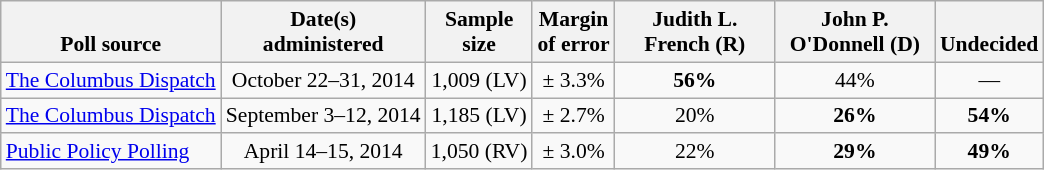<table class="wikitable" style="font-size:90%;text-align:center;">
<tr valign=bottom>
<th>Poll source</th>
<th>Date(s)<br>administered</th>
<th>Sample<br>size</th>
<th>Margin<br>of error</th>
<th style="width:100px;">Judith L.<br>French (R)</th>
<th style="width:100px;">John P.<br>O'Donnell (D)</th>
<th>Undecided</th>
</tr>
<tr>
<td style="text-align:left;"><a href='#'>The Columbus Dispatch</a></td>
<td>October 22–31, 2014</td>
<td>1,009 (LV)</td>
<td>± 3.3%</td>
<td><strong>56%</strong></td>
<td>44%</td>
<td>—</td>
</tr>
<tr>
<td style="text-align:left;"><a href='#'>The Columbus Dispatch</a></td>
<td>September 3–12, 2014</td>
<td>1,185 (LV)</td>
<td>± 2.7%</td>
<td>20%</td>
<td><strong>26%</strong></td>
<td align=center ><strong>54%</strong></td>
</tr>
<tr>
<td style="text-align:left;"><a href='#'>Public Policy Polling</a></td>
<td>April 14–15, 2014</td>
<td>1,050 (RV)</td>
<td>± 3.0%</td>
<td>22%</td>
<td><strong>29%</strong></td>
<td><strong>49%</strong></td>
</tr>
</table>
